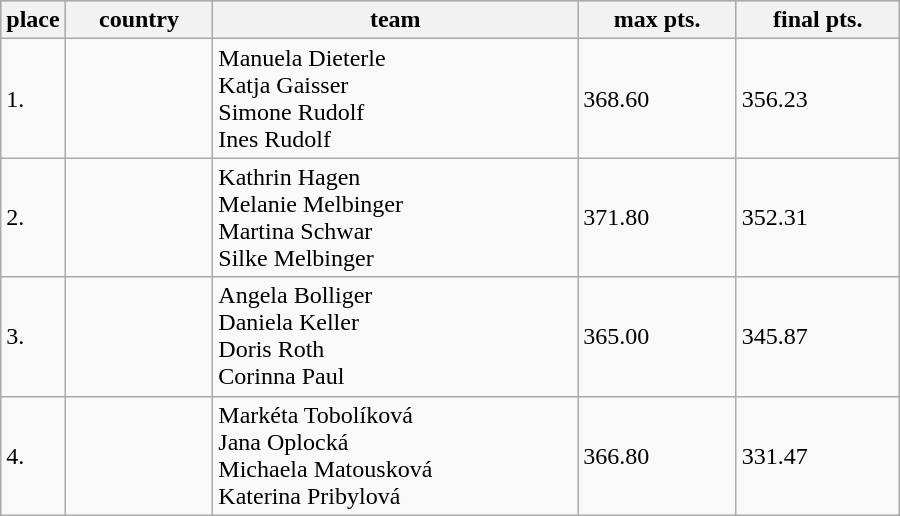<table class="wikitable"  width="600px" |>
<tr bgcolor="#99CCCC">
<th width="5%">place</th>
<th>country</th>
<th>team</th>
<th>max pts.</th>
<th>final pts.</th>
</tr>
<tr>
<td>1.</td>
<td></td>
<td>Manuela Dieterle<br>Katja Gaisser<br>Simone Rudolf<br>Ines Rudolf</td>
<td>368.60</td>
<td>356.23</td>
</tr>
<tr>
<td>2.</td>
<td></td>
<td>Kathrin Hagen<br>Melanie Melbinger<br>Martina Schwar<br>Silke Melbinger</td>
<td>371.80</td>
<td>352.31</td>
</tr>
<tr>
<td>3.</td>
<td></td>
<td>Angela Bolliger<br>Daniela Keller<br>Doris Roth<br>Corinna Paul</td>
<td>365.00</td>
<td>345.87</td>
</tr>
<tr>
<td>4.</td>
<td></td>
<td>Markéta Tobolíková<br>Jana Oplocká<br>Michaela Matousková<br>Katerina Pribylová</td>
<td>366.80</td>
<td>331.47</td>
</tr>
</table>
